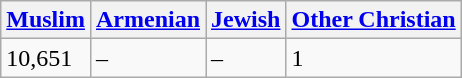<table class="wikitable">
<tr>
<th><a href='#'>Muslim</a></th>
<th><a href='#'>Armenian</a></th>
<th><a href='#'>Jewish</a></th>
<th><a href='#'>Other Christian</a></th>
</tr>
<tr>
<td>10,651</td>
<td>–</td>
<td>–</td>
<td>1</td>
</tr>
</table>
